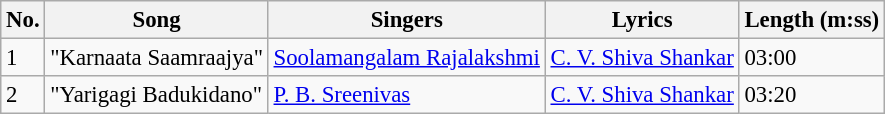<table class="wikitable" style="font-size:95%;">
<tr>
<th>No.</th>
<th>Song</th>
<th>Singers</th>
<th>Lyrics</th>
<th>Length (m:ss)</th>
</tr>
<tr>
<td>1</td>
<td>"Karnaata Saamraajya"</td>
<td><a href='#'>Soolamangalam Rajalakshmi</a></td>
<td><a href='#'>C. V. Shiva Shankar</a></td>
<td>03:00</td>
</tr>
<tr>
<td>2</td>
<td>"Yarigagi Badukidano"</td>
<td><a href='#'>P. B. Sreenivas</a></td>
<td><a href='#'>C. V. Shiva Shankar</a></td>
<td>03:20</td>
</tr>
</table>
